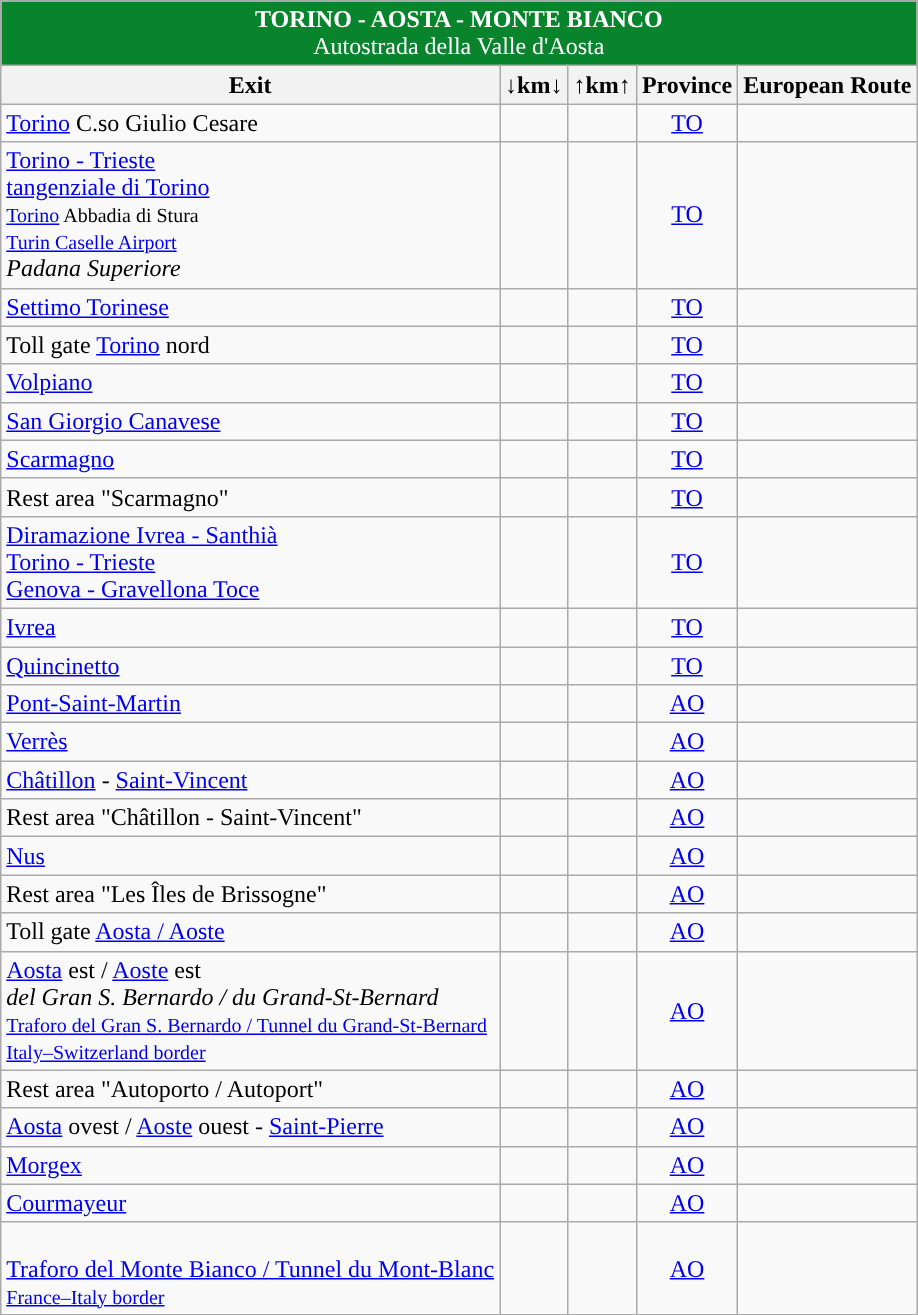<table class="wikitable" border="1">
<tr>
</tr>
<tr align="center" bgcolor="08842C" style="color: white;font-size:100%;">
<td colspan="6"><strong> TORINO - AOSTA - MONTE BIANCO</strong><br>Autostrada della Valle d'Aosta</td>
</tr>
<tr>
<th style="text-align:center;"><strong>Exit</strong></th>
<th style="text-align:center;"><strong>↓km↓</strong></th>
<th style="text-align:center;"><strong>↑km↑</strong></th>
<th align="center"><strong>Province</strong></th>
<th align="center"><strong>European Route</strong></th>
</tr>
<tr>
<td>  <a href='#'>Torino</a> C.so Giulio Cesare</td>
<td align="right"></td>
<td align="right"></td>
<td align="center"><a href='#'>TO</a></td>
<td align="center"><br></td>
</tr>
<tr>
<td>   <a href='#'>Torino - Trieste</a> <br> <a href='#'>tangenziale di Torino</a><br><small> <a href='#'>Torino</a> Abbadia di Stura</small><br><small>  <a href='#'>Turin Caselle Airport</a></small><br> <em>Padana Superiore</em></td>
<td align="right"></td>
<td align="right"></td>
<td align="center"><a href='#'>TO</a></td>
<td align="center"></td>
</tr>
<tr>
<td> <a href='#'>Settimo Torinese</a></td>
<td align="right"></td>
<td align="right"></td>
<td align="center"><a href='#'>TO</a></td>
<td align="center"></td>
</tr>
<tr>
<td> Toll gate <a href='#'>Torino</a> nord</td>
<td align="right"></td>
<td align="right"></td>
<td align="center"><a href='#'>TO</a></td>
<td align="center"></td>
</tr>
<tr>
<td> <a href='#'>Volpiano</a></td>
<td align="right"></td>
<td align="right"></td>
<td align="center"><a href='#'>TO</a></td>
<td align="center"></td>
</tr>
<tr>
<td> <a href='#'>San Giorgio Canavese</a></td>
<td align="right"></td>
<td align="right"></td>
<td align="center"><a href='#'>TO</a></td>
<td align="center"></td>
</tr>
<tr>
<td> <a href='#'>Scarmagno</a></td>
<td align="right"></td>
<td align="right"></td>
<td align="center"><a href='#'>TO</a></td>
<td align="center"></td>
</tr>
<tr>
<td> Rest area "Scarmagno"</td>
<td align="right"></td>
<td align="right"></td>
<td align="center"><a href='#'>TO</a></td>
<td align="center"></td>
</tr>
<tr>
<td>   <a href='#'>Diramazione Ivrea - Santhià</a><br>   <a href='#'>Torino - Trieste</a><br>  <a href='#'>Genova - Gravellona Toce</a></td>
<td align="right"></td>
<td align="right"></td>
<td align="center"><a href='#'>TO</a></td>
<td align="center"><br></td>
</tr>
<tr>
<td> <a href='#'>Ivrea</a></td>
<td align="right"></td>
<td align="right"></td>
<td align="center"><a href='#'>TO</a></td>
<td align="center"><br></td>
</tr>
<tr>
<td> <a href='#'>Quincinetto</a></td>
<td align="right"></td>
<td align="right"></td>
<td align="center"><a href='#'>TO</a></td>
<td align="center"></td>
</tr>
<tr>
<td> <a href='#'>Pont-Saint-Martin</a></td>
<td align="right"></td>
<td align="right"></td>
<td align="center"><a href='#'>AO</a></td>
<td align="center"></td>
</tr>
<tr>
<td> <a href='#'>Verrès</a></td>
<td align="right"></td>
<td align="right"></td>
<td align="center"><a href='#'>AO</a></td>
<td align="center"></td>
</tr>
<tr>
<td> <a href='#'>Châtillon</a> - <a href='#'>Saint-Vincent</a></td>
<td align="right"></td>
<td align="right"></td>
<td align="center"><a href='#'>AO</a></td>
<td align="center"></td>
</tr>
<tr>
<td> Rest area "Châtillon - Saint-Vincent"</td>
<td align="right"></td>
<td align="right"></td>
<td align="center"><a href='#'>AO</a></td>
<td align="center"></td>
</tr>
<tr>
<td> <a href='#'>Nus</a></td>
<td align="right"></td>
<td align="right"></td>
<td align="center"><a href='#'>AO</a></td>
<td align="center"></td>
</tr>
<tr>
<td> Rest area "Les Îles de Brissogne"</td>
<td align="right"></td>
<td align="right"></td>
<td align="center"><a href='#'>AO</a></td>
<td align="center"></td>
</tr>
<tr>
<td> Toll gate <a href='#'>Aosta / Aoste</a></td>
<td align="right"></td>
<td align="right"></td>
<td align="center"><a href='#'>AO</a></td>
<td align="center"></td>
</tr>
<tr>
<td> <a href='#'>Aosta</a> est / <a href='#'>Aoste</a> est<br>  <em>del Gran S. Bernardo / du Grand-St-Bernard</em><br><small> <a href='#'>Traforo del Gran S. Bernardo / Tunnel du Grand-St-Bernard</a></small><br> <small><a href='#'>Italy–Switzerland border</a></small></td>
<td align="right"></td>
<td align="right"></td>
<td align="center"><a href='#'>AO</a></td>
<td align="center"></td>
</tr>
<tr>
<td> Rest area "Autoporto / Autoport"</td>
<td align="right"></td>
<td align="right"></td>
<td align="center"><a href='#'>AO</a></td>
<td align="center"></td>
</tr>
<tr>
<td> <a href='#'>Aosta</a> ovest / <a href='#'>Aoste</a> ouest - <a href='#'>Saint-Pierre</a></td>
<td align="right"></td>
<td align="right"></td>
<td align="center"><a href='#'>AO</a></td>
<td align="center"></td>
</tr>
<tr>
<td> <a href='#'>Morgex</a></td>
<td align="right"></td>
<td align="right"></td>
<td align="center"><a href='#'>AO</a></td>
<td align="center"></td>
</tr>
<tr>
<td> <a href='#'>Courmayeur</a></td>
<td align="right"></td>
<td align="right"></td>
<td align="center"><a href='#'>AO</a></td>
<td align="center"></td>
</tr>
<tr>
<td> <small> </small> <br> <a href='#'>Traforo del Monte Bianco / Tunnel du Mont-Blanc</a><br>  <small><a href='#'>France–Italy border</a></small></td>
<td align="right"></td>
<td align="right"></td>
<td align="center"><a href='#'>AO</a></td>
<td align="center"></td>
</tr>
</table>
